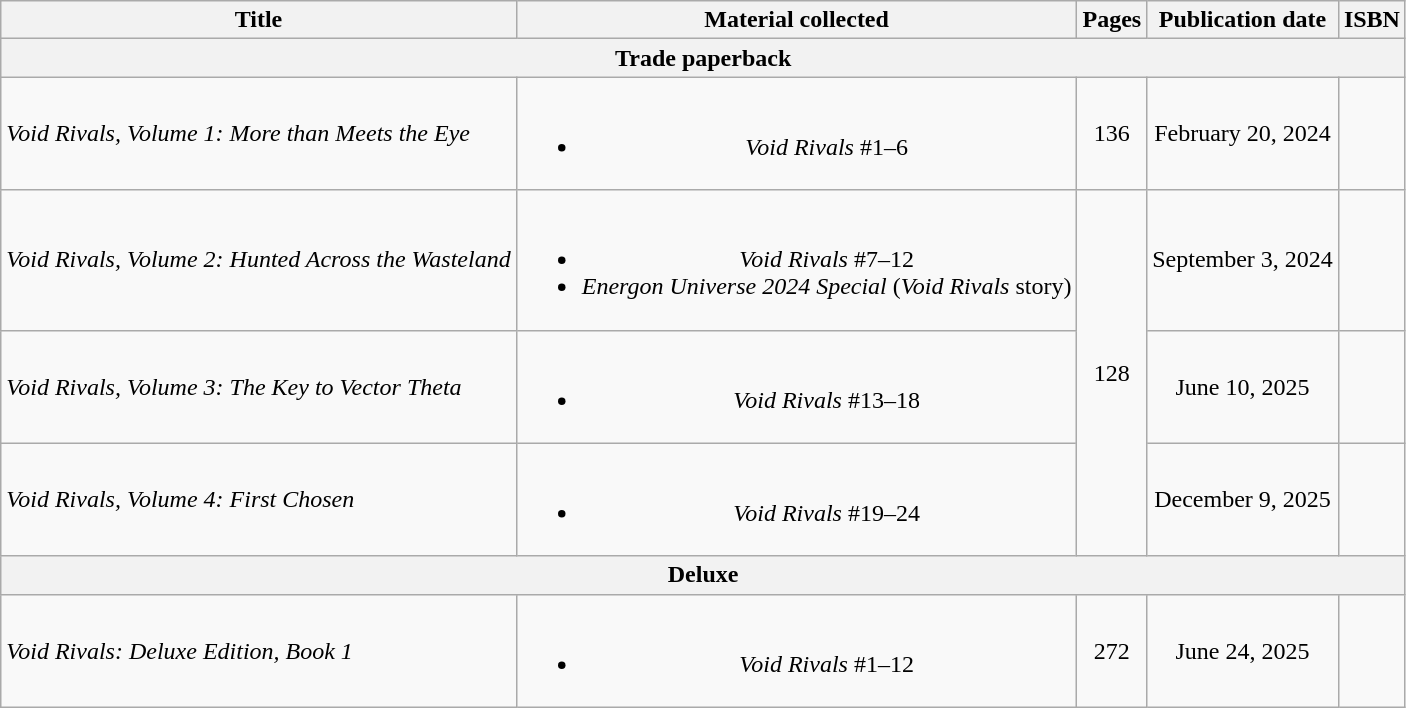<table class="wikitable" style="text-align: center;">
<tr>
<th>Title</th>
<th>Material collected</th>
<th>Pages</th>
<th><strong>Publication date</strong></th>
<th>ISBN</th>
</tr>
<tr>
<th colspan="5">Trade paperback</th>
</tr>
<tr>
<td align="left"><em>Void Rivals, Volume 1: More than Meets the Eye</em></td>
<td><br><ul><li><em>Void Rivals</em> #1–6</li></ul></td>
<td>136</td>
<td>February 20, 2024</td>
<td></td>
</tr>
<tr>
<td><em>Void Rivals, Volume 2: Hunted Across the Wasteland</em></td>
<td><br><ul><li><em>Void Rivals</em> #7–12</li><li><em>Energon Universe 2024 Special</em> (<em>Void Rivals</em> story)</li></ul></td>
<td rowspan="3">128</td>
<td>September 3, 2024</td>
<td></td>
</tr>
<tr>
<td align="left"><em>Void Rivals, Volume 3: The Key to Vector Theta</em></td>
<td><br><ul><li><em>Void Rivals</em> #13–18</li></ul></td>
<td>June 10, 2025</td>
<td></td>
</tr>
<tr>
<td align="left"><em>Void Rivals, Volume 4: First Chosen</em></td>
<td><br><ul><li><em>Void Rivals</em> #19–24</li></ul></td>
<td>December 9, 2025</td>
<td></td>
</tr>
<tr>
<th colspan="5">Deluxe</th>
</tr>
<tr>
<td align="left"><em>Void Rivals: Deluxe Edition, Book 1</em></td>
<td><br><ul><li><em>Void Rivals</em> #1–12</li></ul></td>
<td>272</td>
<td>June 24, 2025</td>
<td></td>
</tr>
</table>
